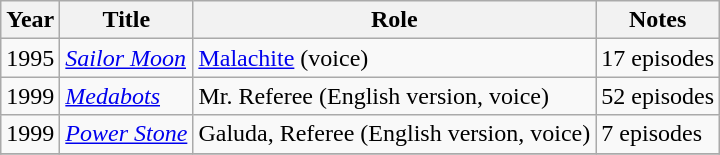<table class="wikitable sortable plainrowheaders" style="white-space:nowrap">
<tr>
<th>Year</th>
<th>Title</th>
<th>Role</th>
<th class="unsortable">Notes</th>
</tr>
<tr>
<td>1995</td>
<td><em><a href='#'>Sailor Moon</a></em></td>
<td><a href='#'>Malachite</a> (voice)</td>
<td>17 episodes</td>
</tr>
<tr>
<td>1999</td>
<td><em><a href='#'>Medabots</a></em></td>
<td>Mr. Referee (English version, voice)</td>
<td>52 episodes</td>
</tr>
<tr>
<td>1999</td>
<td><em><a href='#'>Power Stone</a></em></td>
<td>Galuda, Referee (English version, voice)</td>
<td>7 episodes</td>
</tr>
<tr>
</tr>
</table>
